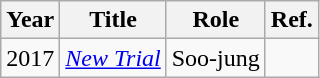<table class="wikitable">
<tr>
<th>Year</th>
<th>Title</th>
<th>Role</th>
<th>Ref.</th>
</tr>
<tr>
<td>2017</td>
<td><em><a href='#'>New Trial</a></em></td>
<td>Soo-jung</td>
<td></td>
</tr>
</table>
